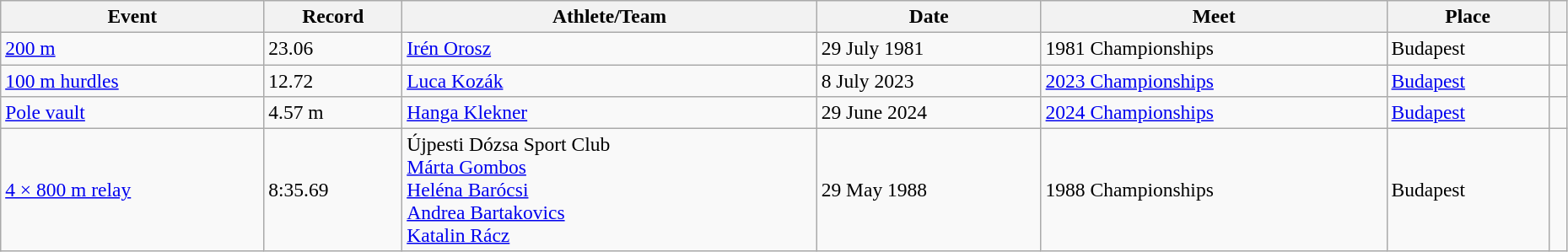<table class="wikitable" style="font-size:98%; width: 98%;">
<tr>
<th>Event</th>
<th>Record</th>
<th>Athlete/Team</th>
<th>Date</th>
<th>Meet</th>
<th>Place</th>
<th></th>
</tr>
<tr>
<td><a href='#'>200 m</a></td>
<td>23.06  </td>
<td><a href='#'>Irén Orosz</a></td>
<td>29 July 1981</td>
<td>1981 Championships</td>
<td>Budapest</td>
<td></td>
</tr>
<tr>
<td><a href='#'>100 m hurdles</a></td>
<td>12.72 </td>
<td><a href='#'>Luca Kozák</a></td>
<td>8 July 2023</td>
<td><a href='#'>2023 Championships</a></td>
<td><a href='#'>Budapest</a></td>
<td></td>
</tr>
<tr>
<td><a href='#'>Pole vault</a></td>
<td>4.57 m </td>
<td><a href='#'>Hanga Klekner</a></td>
<td>29 June 2024</td>
<td><a href='#'>2024 Championships</a></td>
<td><a href='#'>Budapest</a></td>
<td></td>
</tr>
<tr>
<td><a href='#'>4 × 800 m relay</a></td>
<td>8:35.69 </td>
<td>Újpesti Dózsa Sport Club<br><a href='#'>Márta Gombos</a><br><a href='#'>Heléna Barócsi</a><br><a href='#'>Andrea Bartakovics</a><br><a href='#'>Katalin Rácz</a></td>
<td>29 May 1988</td>
<td>1988 Championships</td>
<td>Budapest</td>
<td></td>
</tr>
</table>
